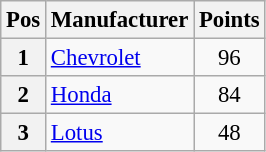<table class="wikitable" style="font-size: 95%;">
<tr>
<th>Pos</th>
<th>Manufacturer</th>
<th>Points</th>
</tr>
<tr>
<th>1</th>
<td> <a href='#'>Chevrolet</a></td>
<td style="text-align:center;">96</td>
</tr>
<tr>
<th>2</th>
<td> <a href='#'>Honda</a></td>
<td style="text-align:center;">84</td>
</tr>
<tr>
<th>3</th>
<td> <a href='#'>Lotus</a></td>
<td style="text-align:center;">48</td>
</tr>
</table>
